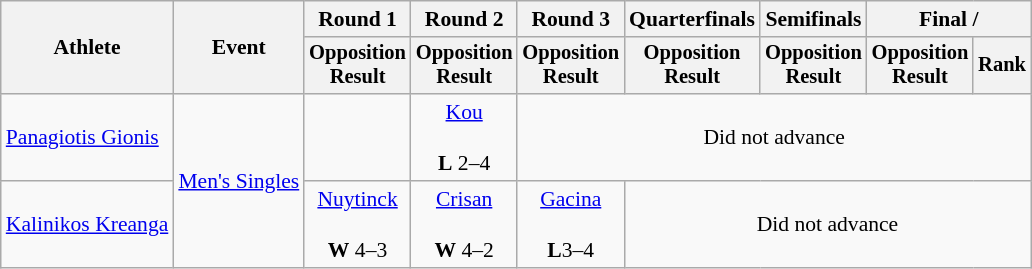<table class="wikitable" style="font-size:90%;">
<tr>
<th rowspan=2>Athlete</th>
<th rowspan=2>Event</th>
<th>Round 1</th>
<th>Round 2</th>
<th>Round 3</th>
<th>Quarterfinals</th>
<th>Semifinals</th>
<th colspan=2>Final / </th>
</tr>
<tr style="font-size:95%">
<th>Opposition<br>Result</th>
<th>Opposition<br>Result</th>
<th>Opposition<br>Result</th>
<th>Opposition<br>Result</th>
<th>Opposition<br>Result</th>
<th>Opposition<br>Result</th>
<th>Rank</th>
</tr>
<tr align=center>
<td align=left><a href='#'>Panagiotis Gionis</a></td>
<td align=left rowspan=2><a href='#'>Men's Singles</a></td>
<td></td>
<td><a href='#'>Kou</a><br><br><strong>L</strong> 2–4</td>
<td colspan=5>Did not advance</td>
</tr>
<tr align=center>
<td align=left><a href='#'>Kalinikos Kreanga</a></td>
<td><a href='#'>Nuytinck</a><br><br><strong>W</strong> 4–3</td>
<td><a href='#'>Crisan</a><br><br><strong>W</strong> 4–2</td>
<td><a href='#'>Gacina</a><br><br><strong>L</strong>3–4</td>
<td colspan=4>Did not advance</td>
</tr>
</table>
